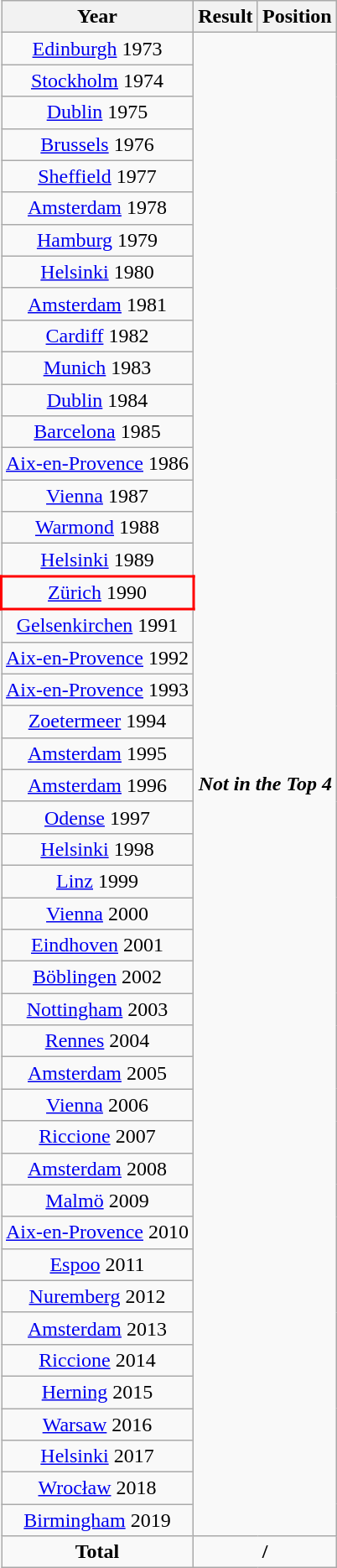<table class="wikitable" style="text-align: center;">
<tr>
<th>Year</th>
<th>Result</th>
<th>Position</th>
</tr>
<tr>
<td> <a href='#'>Edinburgh</a> 1973</td>
<td rowspan="47" colspan="2" align="center"><strong><em>Not in the Top 4</em></strong></td>
</tr>
<tr>
<td> <a href='#'>Stockholm</a> 1974</td>
</tr>
<tr>
<td> <a href='#'>Dublin</a> 1975</td>
</tr>
<tr>
<td> <a href='#'>Brussels</a> 1976</td>
</tr>
<tr>
<td> <a href='#'>Sheffield</a> 1977</td>
</tr>
<tr>
<td> <a href='#'>Amsterdam</a> 1978</td>
</tr>
<tr>
<td> <a href='#'>Hamburg</a> 1979</td>
</tr>
<tr>
<td> <a href='#'>Helsinki</a> 1980</td>
</tr>
<tr>
<td> <a href='#'>Amsterdam</a> 1981</td>
</tr>
<tr>
<td> <a href='#'>Cardiff</a> 1982</td>
</tr>
<tr>
<td> <a href='#'>Munich</a> 1983</td>
</tr>
<tr>
<td> <a href='#'>Dublin</a> 1984</td>
</tr>
<tr>
<td> <a href='#'>Barcelona</a> 1985</td>
</tr>
<tr>
<td> <a href='#'>Aix-en-Provence</a> 1986</td>
</tr>
<tr>
<td> <a href='#'>Vienna</a> 1987</td>
</tr>
<tr>
<td> <a href='#'>Warmond</a> 1988</td>
</tr>
<tr>
<td> <a href='#'>Helsinki</a> 1989</td>
</tr>
<tr>
<td style="border: 2px solid red"> <a href='#'>Zürich</a> 1990</td>
</tr>
<tr>
<td> <a href='#'>Gelsenkirchen</a> 1991</td>
</tr>
<tr>
<td> <a href='#'>Aix-en-Provence</a> 1992</td>
</tr>
<tr>
<td> <a href='#'>Aix-en-Provence</a> 1993</td>
</tr>
<tr>
<td> <a href='#'>Zoetermeer</a> 1994</td>
</tr>
<tr>
<td> <a href='#'>Amsterdam</a> 1995</td>
</tr>
<tr>
<td> <a href='#'>Amsterdam</a> 1996</td>
</tr>
<tr>
<td> <a href='#'>Odense</a> 1997</td>
</tr>
<tr>
<td> <a href='#'>Helsinki</a> 1998</td>
</tr>
<tr>
<td> <a href='#'>Linz</a> 1999</td>
</tr>
<tr>
<td> <a href='#'>Vienna</a> 2000</td>
</tr>
<tr>
<td> <a href='#'>Eindhoven</a> 2001</td>
</tr>
<tr>
<td> <a href='#'>Böblingen</a> 2002</td>
</tr>
<tr>
<td> <a href='#'>Nottingham</a> 2003</td>
</tr>
<tr>
<td> <a href='#'>Rennes</a> 2004</td>
</tr>
<tr>
<td> <a href='#'>Amsterdam</a> 2005</td>
</tr>
<tr>
<td> <a href='#'>Vienna</a> 2006</td>
</tr>
<tr>
<td> <a href='#'>Riccione</a> 2007</td>
</tr>
<tr>
<td> <a href='#'>Amsterdam</a> 2008</td>
</tr>
<tr>
<td> <a href='#'>Malmö</a> 2009</td>
</tr>
<tr>
<td> <a href='#'>Aix-en-Provence</a> 2010</td>
</tr>
<tr>
<td> <a href='#'>Espoo</a> 2011</td>
</tr>
<tr>
<td> <a href='#'>Nuremberg</a> 2012</td>
</tr>
<tr>
<td> <a href='#'>Amsterdam</a> 2013</td>
</tr>
<tr>
<td> <a href='#'>Riccione</a> 2014</td>
</tr>
<tr>
<td> <a href='#'>Herning</a> 2015</td>
</tr>
<tr>
<td> <a href='#'>Warsaw</a> 2016</td>
</tr>
<tr>
<td> <a href='#'>Helsinki</a> 2017</td>
</tr>
<tr>
<td> <a href='#'>Wrocław</a> 2018</td>
</tr>
<tr>
<td> <a href='#'>Birmingham</a> 2019</td>
</tr>
<tr>
<td><strong>Total</strong></td>
<td rowspan="1" colspan="2" align="center"><strong>/</strong></td>
</tr>
</table>
